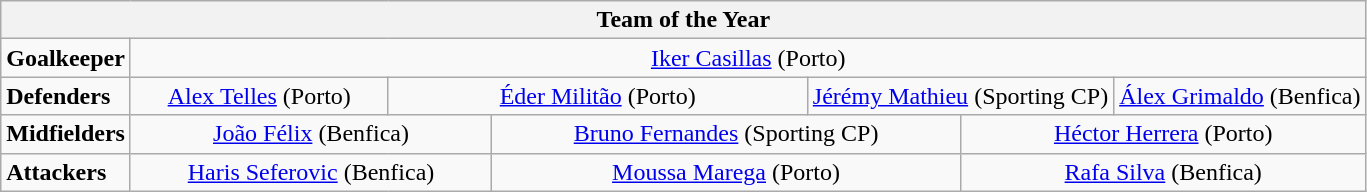<table class="wikitable">
<tr>
<th colspan="7">Team of the Year</th>
</tr>
<tr>
<td><strong>Goalkeeper</strong></td>
<td colspan="6" align="center"> <a href='#'>Iker Casillas</a> (Porto)</td>
</tr>
<tr>
<td><strong>Defenders</strong></td>
<td align="center"> <a href='#'>Alex Telles</a> (Porto)</td>
<td colspan="2" align="center"> <a href='#'>Éder Militão</a> (Porto)</td>
<td colspan="2" align="center"> <a href='#'>Jérémy Mathieu</a> (Sporting CP)</td>
<td align="center"> <a href='#'>Álex Grimaldo</a> (Benfica)</td>
</tr>
<tr>
<td><strong>Midfielders</strong></td>
<td colspan="2" align="center"> <a href='#'>João Félix</a> (Benfica)</td>
<td colspan="2" align="center"> <a href='#'>Bruno Fernandes</a> (Sporting CP)</td>
<td colspan="2" align="center"> <a href='#'>Héctor Herrera</a> (Porto)</td>
</tr>
<tr>
<td><strong>Attackers</strong></td>
<td colspan="2" align="center"> <a href='#'>Haris Seferovic</a> (Benfica)</td>
<td colspan="2" align="center"> <a href='#'>Moussa Marega</a> (Porto)</td>
<td colspan="2" align="center"> <a href='#'>Rafa Silva</a> (Benfica)</td>
</tr>
</table>
